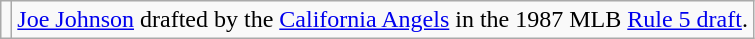<table class="wikitable">
<tr>
<td></td>
<td><a href='#'>Joe Johnson</a> drafted by the <a href='#'>California Angels</a> in the 1987 MLB <a href='#'>Rule 5 draft</a>.</td>
</tr>
</table>
